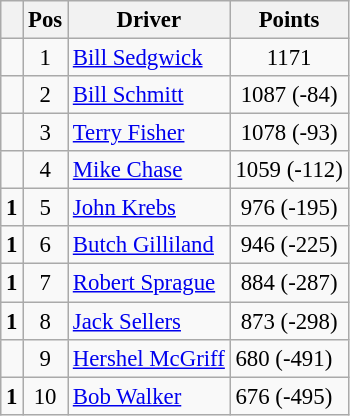<table class="wikitable" style="font-size: 95%;">
<tr>
<th></th>
<th>Pos</th>
<th>Driver</th>
<th>Points</th>
</tr>
<tr>
<td align="left"></td>
<td style="text-align:center;">1</td>
<td><a href='#'>Bill Sedgwick</a></td>
<td style="text-align:center;">1171</td>
</tr>
<tr>
<td align="left"></td>
<td style="text-align:center;">2</td>
<td><a href='#'>Bill Schmitt</a></td>
<td style="text-align:center;">1087 (-84)</td>
</tr>
<tr>
<td align="left"></td>
<td style="text-align:center;">3</td>
<td><a href='#'>Terry Fisher</a></td>
<td style="text-align:center;">1078 (-93)</td>
</tr>
<tr>
<td align="left"></td>
<td style="text-align:center;">4</td>
<td><a href='#'>Mike Chase</a></td>
<td style="text-align:center;">1059 (-112)</td>
</tr>
<tr>
<td align="left"> <strong>1</strong></td>
<td style="text-align:center;">5</td>
<td><a href='#'>John Krebs</a></td>
<td style="text-align:center;">976 (-195)</td>
</tr>
<tr>
<td align="left"> <strong>1</strong></td>
<td style="text-align:center;">6</td>
<td><a href='#'>Butch Gilliland</a></td>
<td style="text-align:center;">946 (-225)</td>
</tr>
<tr>
<td align="left"> <strong>1</strong></td>
<td style="text-align:center;">7</td>
<td><a href='#'>Robert Sprague</a></td>
<td style="text-align:center;">884 (-287)</td>
</tr>
<tr>
<td align="left"> <strong>1</strong></td>
<td style="text-align:center;">8</td>
<td><a href='#'>Jack Sellers</a></td>
<td style="text-align:center;">873 (-298)</td>
</tr>
<tr>
<td align="left"></td>
<td style="text-align:center;">9</td>
<td><a href='#'>Hershel McGriff</a></td>
<td>680 (-491)</td>
</tr>
<tr>
<td align="left"> <strong>1</strong></td>
<td style="text-align:center;">10</td>
<td><a href='#'>Bob Walker</a></td>
<td>676 (-495)</td>
</tr>
</table>
